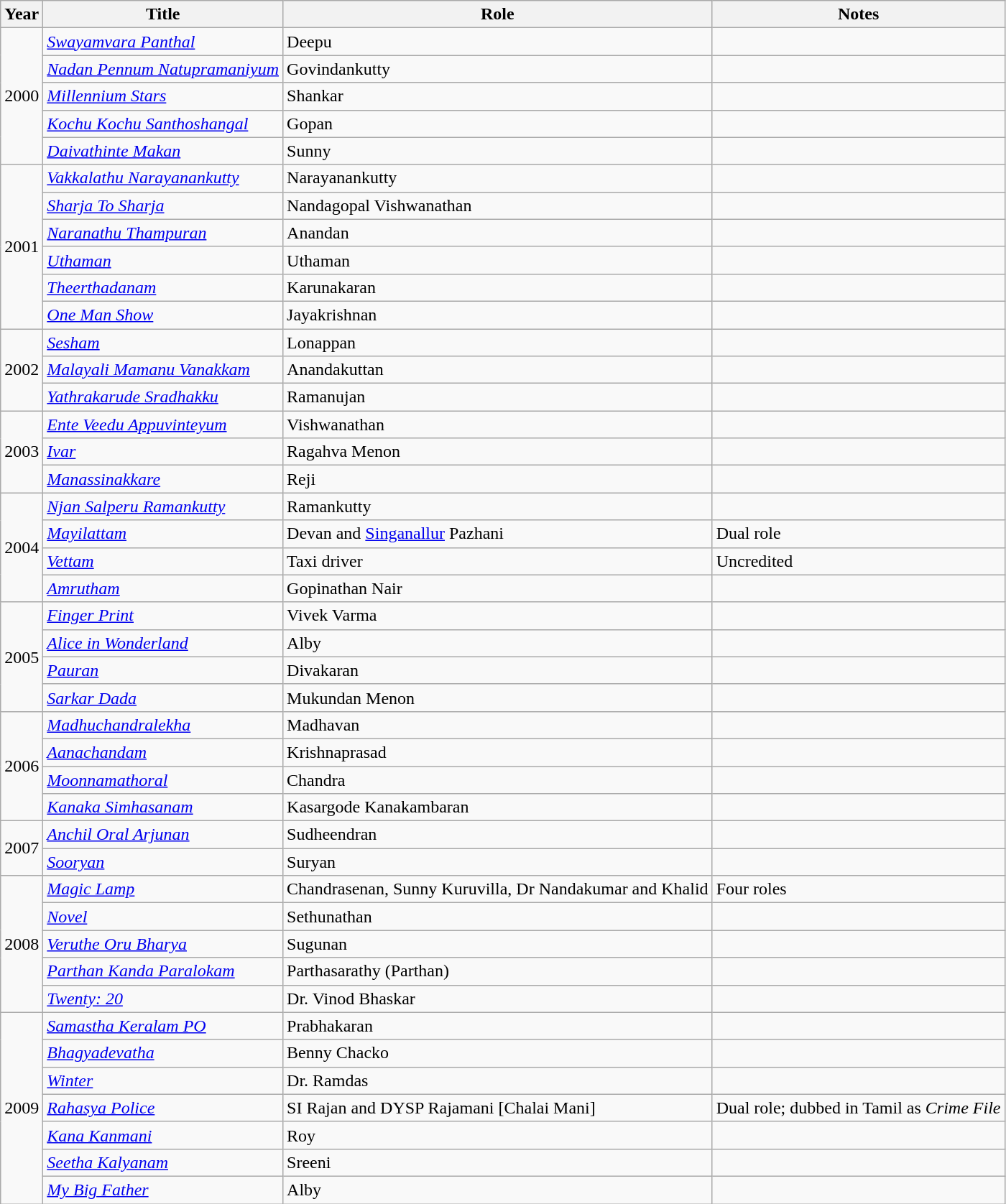<table class="wikitable sortable">
<tr>
<th scope="col">Year</th>
<th scope="col">Title</th>
<th scope="col">Role</th>
<th scope="col" class="unsortable">Notes</th>
</tr>
<tr>
<td rowspan="5">2000</td>
<td><em><a href='#'>Swayamvara Panthal</a></em></td>
<td>Deepu</td>
<td></td>
</tr>
<tr>
<td><em><a href='#'>Nadan Pennum Natupramaniyum</a></em></td>
<td>Govindankutty</td>
<td></td>
</tr>
<tr>
<td><em><a href='#'>Millennium Stars</a></em></td>
<td>Shankar</td>
<td></td>
</tr>
<tr>
<td><em><a href='#'>Kochu Kochu Santhoshangal</a></em></td>
<td>Gopan</td>
<td></td>
</tr>
<tr>
<td><em><a href='#'>Daivathinte Makan</a></em></td>
<td>Sunny</td>
<td></td>
</tr>
<tr>
<td rowspan="6">2001</td>
<td><em><a href='#'>Vakkalathu Narayanankutty</a></em></td>
<td>Narayanankutty</td>
<td></td>
</tr>
<tr>
<td><em><a href='#'>Sharja To Sharja</a></em></td>
<td>Nandagopal Vishwanathan</td>
<td></td>
</tr>
<tr>
<td><em><a href='#'>Naranathu Thampuran</a></em></td>
<td>Anandan</td>
<td></td>
</tr>
<tr>
<td><em><a href='#'>Uthaman</a></em></td>
<td>Uthaman</td>
<td></td>
</tr>
<tr>
<td><em><a href='#'>Theerthadanam</a></em></td>
<td>Karunakaran</td>
<td></td>
</tr>
<tr>
<td><em><a href='#'>One Man Show</a></em></td>
<td>Jayakrishnan</td>
<td></td>
</tr>
<tr>
<td rowspan="3">2002</td>
<td><em><a href='#'>Sesham</a></em></td>
<td>Lonappan</td>
<td></td>
</tr>
<tr>
<td><em><a href='#'>Malayali Mamanu Vanakkam</a></em></td>
<td>Anandakuttan</td>
<td></td>
</tr>
<tr>
<td><em><a href='#'>Yathrakarude Sradhakku</a></em></td>
<td>Ramanujan</td>
<td></td>
</tr>
<tr>
<td rowspan="3">2003</td>
<td><em><a href='#'>Ente Veedu Appuvinteyum</a></em></td>
<td>Vishwanathan</td>
<td></td>
</tr>
<tr>
<td><em><a href='#'>Ivar</a></em></td>
<td>Ragahva Menon</td>
<td></td>
</tr>
<tr>
<td><em><a href='#'>Manassinakkare</a></em></td>
<td>Reji</td>
<td></td>
</tr>
<tr>
<td rowspan="4">2004</td>
<td><em><a href='#'>Njan Salperu Ramankutty</a></em></td>
<td>Ramankutty</td>
<td></td>
</tr>
<tr>
<td><em><a href='#'>Mayilattam</a></em></td>
<td>Devan and <a href='#'>Singanallur</a> Pazhani</td>
<td>Dual role</td>
</tr>
<tr>
<td><em><a href='#'>Vettam</a></em></td>
<td>Taxi driver</td>
<td>Uncredited</td>
</tr>
<tr>
<td><em><a href='#'>Amrutham</a></em></td>
<td>Gopinathan Nair</td>
<td></td>
</tr>
<tr>
<td rowspan="4">2005</td>
<td><em><a href='#'>Finger Print</a></em></td>
<td>Vivek Varma</td>
<td></td>
</tr>
<tr>
<td><em><a href='#'>Alice in Wonderland</a></em></td>
<td>Alby</td>
<td></td>
</tr>
<tr>
<td><em><a href='#'>Pauran</a></em></td>
<td>Divakaran</td>
<td></td>
</tr>
<tr>
<td><em><a href='#'>Sarkar Dada</a></em></td>
<td>Mukundan Menon</td>
<td></td>
</tr>
<tr>
<td rowspan="4">2006</td>
<td><em><a href='#'>Madhuchandralekha</a></em></td>
<td>Madhavan</td>
<td></td>
</tr>
<tr>
<td><em><a href='#'>Aanachandam</a></em></td>
<td>Krishnaprasad</td>
<td></td>
</tr>
<tr>
<td><em><a href='#'>Moonnamathoral</a></em></td>
<td>Chandra</td>
<td></td>
</tr>
<tr>
<td><em><a href='#'>Kanaka Simhasanam</a></em></td>
<td>Kasargode Kanakambaran</td>
<td></td>
</tr>
<tr>
<td rowspan="2">2007</td>
<td><em><a href='#'>Anchil Oral Arjunan</a></em></td>
<td>Sudheendran</td>
<td></td>
</tr>
<tr>
<td><em><a href='#'>Sooryan</a></em></td>
<td>Suryan</td>
<td></td>
</tr>
<tr>
<td rowspan="5">2008</td>
<td><em><a href='#'>Magic Lamp</a></em></td>
<td>Chandrasenan, Sunny Kuruvilla, Dr Nandakumar and Khalid</td>
<td>Four roles</td>
</tr>
<tr>
<td><em><a href='#'>Novel</a></em></td>
<td>Sethunathan</td>
<td></td>
</tr>
<tr>
<td><em><a href='#'>Veruthe Oru Bharya</a></em></td>
<td>Sugunan</td>
<td></td>
</tr>
<tr>
<td><em><a href='#'>Parthan Kanda Paralokam</a></em></td>
<td>Parthasarathy (Parthan)</td>
<td></td>
</tr>
<tr>
<td><em><a href='#'>Twenty: 20</a></em></td>
<td>Dr. Vinod Bhaskar</td>
<td></td>
</tr>
<tr>
<td rowspan="7">2009</td>
<td><em><a href='#'>Samastha Keralam PO</a></em></td>
<td>Prabhakaran</td>
<td></td>
</tr>
<tr>
<td><em><a href='#'>Bhagyadevatha</a></em></td>
<td>Benny Chacko</td>
<td></td>
</tr>
<tr>
<td><em><a href='#'>Winter</a></em></td>
<td>Dr. Ramdas</td>
<td></td>
</tr>
<tr>
<td><em><a href='#'>Rahasya Police</a></em></td>
<td>SI Rajan and DYSP Rajamani [Chalai Mani]</td>
<td>Dual role; dubbed in Tamil as <em>Crime File</em></td>
</tr>
<tr>
<td><em><a href='#'>Kana Kanmani</a></em></td>
<td>Roy</td>
<td></td>
</tr>
<tr>
<td><em><a href='#'>Seetha Kalyanam</a></em></td>
<td>Sreeni</td>
<td></td>
</tr>
<tr>
<td><em><a href='#'>My Big Father</a></em></td>
<td>Alby</td>
<td></td>
</tr>
</table>
